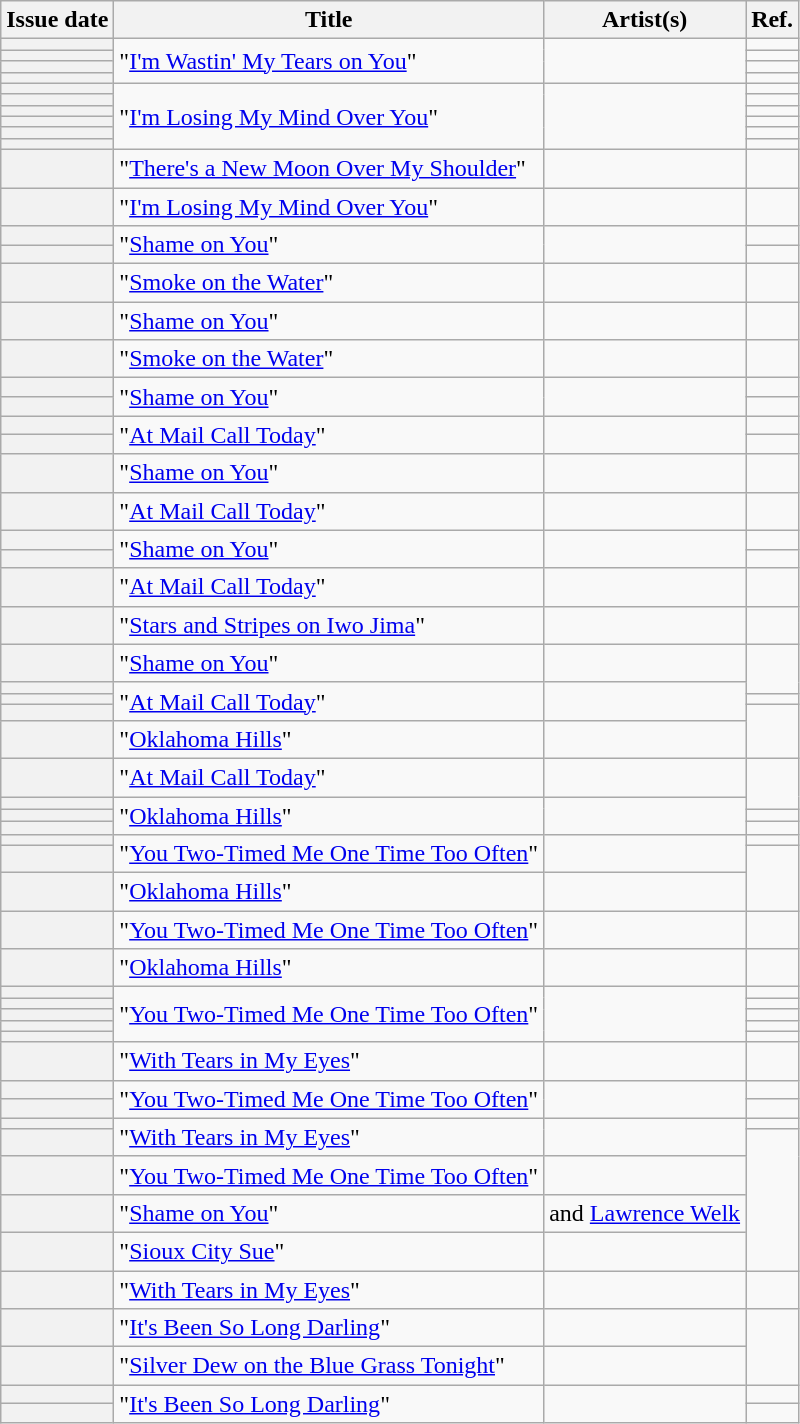<table class="wikitable sortable plainrowheaders">
<tr>
<th scope=col>Issue date</th>
<th scope=col>Title</th>
<th scope=col>Artist(s)</th>
<th scope=col class=unsortable>Ref.</th>
</tr>
<tr>
<th scope=row></th>
<td rowspan="4">"<a href='#'>I'm Wastin' My Tears on You</a>"</td>
<td rowspan="4"></td>
<td align=center></td>
</tr>
<tr>
<th scope=row></th>
<td align=center></td>
</tr>
<tr>
<th scope=row></th>
<td align=center></td>
</tr>
<tr>
<th scope=row></th>
<td align=center></td>
</tr>
<tr>
<th scope=row></th>
<td rowspan="6">"<a href='#'>I'm Losing My Mind Over You</a>"</td>
<td rowspan="6"></td>
<td align=center></td>
</tr>
<tr>
<th scope=row></th>
<td align=center></td>
</tr>
<tr>
<th scope=row></th>
<td align=center></td>
</tr>
<tr>
<th scope=row></th>
<td align=center></td>
</tr>
<tr>
<th scope=row></th>
<td align=center></td>
</tr>
<tr>
<th scope=row></th>
<td align=center></td>
</tr>
<tr>
<th scope=row></th>
<td>"<a href='#'>There's a New Moon Over My Shoulder</a>"</td>
<td></td>
<td align=center></td>
</tr>
<tr>
<th scope=row></th>
<td>"<a href='#'>I'm Losing My Mind Over You</a>"</td>
<td></td>
<td align=center></td>
</tr>
<tr>
<th scope=row></th>
<td rowspan="2">"<a href='#'>Shame on You</a>"</td>
<td rowspan="2"></td>
<td align=center></td>
</tr>
<tr>
<th scope=row></th>
<td align=center></td>
</tr>
<tr>
<th scope=row></th>
<td>"<a href='#'>Smoke on the Water</a>"</td>
<td></td>
<td align=center></td>
</tr>
<tr>
<th scope=row></th>
<td>"<a href='#'>Shame on You</a>"</td>
<td></td>
<td align=center></td>
</tr>
<tr>
<th scope=row></th>
<td>"<a href='#'>Smoke on the Water</a>"</td>
<td></td>
<td align=center></td>
</tr>
<tr>
<th scope=row></th>
<td rowspan="2">"<a href='#'>Shame on You</a>"</td>
<td rowspan="2"></td>
<td align=center></td>
</tr>
<tr>
<th scope=row></th>
<td align=center></td>
</tr>
<tr>
<th scope=row></th>
<td rowspan="2">"<a href='#'>At Mail Call Today</a>"</td>
<td rowspan="2"></td>
<td align=center></td>
</tr>
<tr>
<th scope=row></th>
<td align=center></td>
</tr>
<tr>
<th scope=row></th>
<td>"<a href='#'>Shame on You</a>"</td>
<td></td>
<td align=center></td>
</tr>
<tr>
<th scope=row></th>
<td>"<a href='#'>At Mail Call Today</a>"</td>
<td></td>
<td align=center></td>
</tr>
<tr>
<th scope=row></th>
<td rowspan="2">"<a href='#'>Shame on You</a>"</td>
<td rowspan="2"></td>
<td align=center></td>
</tr>
<tr>
<th scope=row></th>
<td align=center></td>
</tr>
<tr>
<th scope=row></th>
<td>"<a href='#'>At Mail Call Today</a>"</td>
<td></td>
<td align=center></td>
</tr>
<tr>
<th scope=row></th>
<td>"<a href='#'>Stars and Stripes on Iwo Jima</a>"</td>
<td></td>
<td align=center></td>
</tr>
<tr>
<th scope=row></th>
<td>"<a href='#'>Shame on You</a>"</td>
<td></td>
<td align=center rowspan=2></td>
</tr>
<tr>
<th scope=row></th>
<td rowspan="3">"<a href='#'>At Mail Call Today</a>"</td>
<td rowspan="3"></td>
</tr>
<tr>
<th scope=row></th>
<td align=center></td>
</tr>
<tr>
<th scope=row></th>
<td align=center rowspan=2></td>
</tr>
<tr>
<th scope=row></th>
<td>"<a href='#'>Oklahoma Hills</a>"</td>
<td></td>
</tr>
<tr>
<th scope=row></th>
<td>"<a href='#'>At Mail Call Today</a>"</td>
<td></td>
<td align=center rowspan=2></td>
</tr>
<tr>
<th scope=row></th>
<td rowspan="3">"<a href='#'>Oklahoma Hills</a>"</td>
<td rowspan="3"></td>
</tr>
<tr>
<th scope=row></th>
<td align=center></td>
</tr>
<tr>
<th scope=row></th>
<td align=center></td>
</tr>
<tr>
<th scope=row></th>
<td rowspan="2">"<a href='#'>You Two-Timed Me One Time Too Often</a>"</td>
<td rowspan="2"></td>
<td align=center></td>
</tr>
<tr>
<th scope=row></th>
<td align=center rowspan=2></td>
</tr>
<tr>
<th scope=row></th>
<td>"<a href='#'>Oklahoma Hills</a>"</td>
<td></td>
</tr>
<tr>
<th scope=row></th>
<td>"<a href='#'>You Two-Timed Me One Time Too Often</a>"</td>
<td></td>
<td align=center></td>
</tr>
<tr>
<th scope=row></th>
<td>"<a href='#'>Oklahoma Hills</a>"</td>
<td></td>
<td align=center></td>
</tr>
<tr>
<th scope=row></th>
<td rowspan="5">"<a href='#'>You Two-Timed Me One Time Too Often</a>"</td>
<td rowspan="5"></td>
<td align=center></td>
</tr>
<tr>
<th scope=row></th>
<td align=center></td>
</tr>
<tr>
<th scope=row></th>
<td align=center></td>
</tr>
<tr>
<th scope=row></th>
<td align=center></td>
</tr>
<tr>
<th scope=row></th>
<td align=center></td>
</tr>
<tr>
<th scope=row></th>
<td>"<a href='#'>With Tears in My Eyes</a>"</td>
<td></td>
<td align=center></td>
</tr>
<tr>
<th scope=row></th>
<td rowspan="2">"<a href='#'>You Two-Timed Me One Time Too Often</a>"</td>
<td rowspan="2"></td>
<td align=center></td>
</tr>
<tr>
<th scope=row></th>
<td align=center></td>
</tr>
<tr>
<th scope=row></th>
<td rowspan="2">"<a href='#'>With Tears in My Eyes</a>"</td>
<td rowspan="2"></td>
<td align=center></td>
</tr>
<tr>
<th scope=row></th>
<td rowspan=4 align=center></td>
</tr>
<tr>
<th scope=row></th>
<td>"<a href='#'>You Two-Timed Me One Time Too Often</a>"</td>
<td></td>
</tr>
<tr>
<th scope=row></th>
<td>"<a href='#'>Shame on You</a>"</td>
<td> and <a href='#'>Lawrence Welk</a></td>
</tr>
<tr>
<th scope=row></th>
<td>"<a href='#'>Sioux City Sue</a>"</td>
<td></td>
</tr>
<tr>
<th scope=row></th>
<td>"<a href='#'>With Tears in My Eyes</a>"</td>
<td></td>
<td align=center></td>
</tr>
<tr>
<th scope=row></th>
<td>"<a href='#'>It's Been So Long Darling</a>"</td>
<td></td>
<td align=center rowspan=2></td>
</tr>
<tr>
<th scope=row></th>
<td>"<a href='#'>Silver Dew on the Blue Grass Tonight</a>"</td>
<td></td>
</tr>
<tr>
<th scope=row></th>
<td rowspan="2">"<a href='#'>It's Been So Long Darling</a>"</td>
<td rowspan="2"></td>
<td align=center></td>
</tr>
<tr>
<th scope=row></th>
<td align=center></td>
</tr>
</table>
